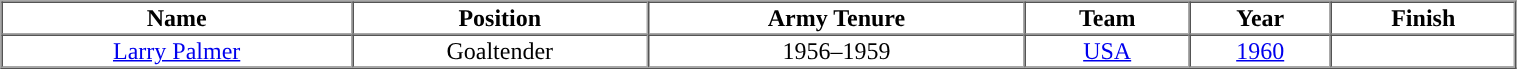<table cellpadding="1" border="1" cellspacing="0" width="80%">
<tr>
<th>Name</th>
<th>Position</th>
<th>Army Tenure</th>
<th>Team</th>
<th>Year</th>
<th>Finish</th>
</tr>
<tr align="center">
<td><a href='#'>Larry Palmer</a></td>
<td>Goaltender</td>
<td>1956–1959</td>
<td> <a href='#'>USA</a></td>
<td><a href='#'>1960</a></td>
<td></td>
</tr>
</table>
